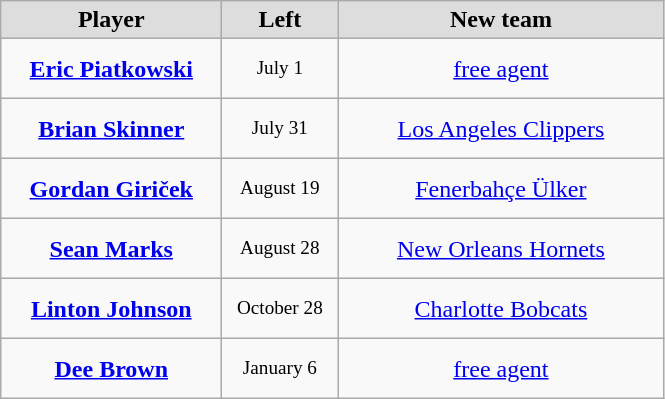<table class="wikitable" style="text-align: center">
<tr align="center"  bgcolor="#dddddd">
<td style="width:140px"><strong>Player</strong></td>
<td style="width:70px"><strong>Left</strong></td>
<td style="width:210px"><strong>New team</strong></td>
</tr>
<tr style="height:40px">
<td><strong><a href='#'>Eric Piatkowski</a></strong></td>
<td style="font-size: 80%">July 1</td>
<td><a href='#'>free agent</a></td>
</tr>
<tr style="height:40px">
<td><strong><a href='#'>Brian Skinner</a></strong></td>
<td style="font-size: 80%">July 31</td>
<td><a href='#'>Los Angeles Clippers</a></td>
</tr>
<tr style="height:40px">
<td><strong><a href='#'>Gordan Giriček</a></strong></td>
<td style="font-size: 80%">August 19</td>
<td><a href='#'>Fenerbahçe Ülker</a></td>
</tr>
<tr style="height:40px">
<td><strong><a href='#'>Sean Marks</a></strong></td>
<td style="font-size: 80%">August 28</td>
<td><a href='#'>New Orleans Hornets</a></td>
</tr>
<tr style="height:40px">
<td><strong><a href='#'>Linton Johnson</a></strong></td>
<td style="font-size: 80%">October 28</td>
<td><a href='#'>Charlotte Bobcats</a></td>
</tr>
<tr style="height:40px">
<td><strong><a href='#'>Dee Brown</a></strong></td>
<td style="font-size: 80%">January 6</td>
<td><a href='#'>free agent</a></td>
</tr>
</table>
